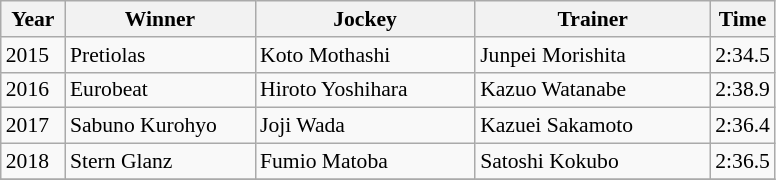<table class="wikitable sortable" style="font-size:90%">
<tr>
<th width="36px">Year<br></th>
<th width="120px">Winner<br></th>
<th width="140px">Jockey<br></th>
<th width="150px">Trainer<br></th>
<th>Time<br></th>
</tr>
<tr>
<td>2015</td>
<td>Pretiolas</td>
<td>Koto Mothashi</td>
<td>Junpei Morishita</td>
<td>2:34.5</td>
</tr>
<tr>
<td>2016</td>
<td>Eurobeat</td>
<td>Hiroto Yoshihara</td>
<td>Kazuo Watanabe</td>
<td>2:38.9</td>
</tr>
<tr>
<td>2017</td>
<td>Sabuno Kurohyo</td>
<td>Joji Wada</td>
<td>Kazuei Sakamoto</td>
<td>2:36.4</td>
</tr>
<tr>
<td>2018</td>
<td>Stern Glanz</td>
<td>Fumio Matoba</td>
<td>Satoshi Kokubo</td>
<td>2:36.5</td>
</tr>
<tr>
</tr>
</table>
